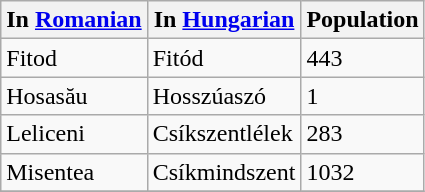<table class="wikitable">
<tr>
<th>In <a href='#'>Romanian</a></th>
<th>In <a href='#'> Hungarian</a></th>
<th>Population</th>
</tr>
<tr>
<td>Fitod</td>
<td>Fitód</td>
<td>443</td>
</tr>
<tr>
<td>Hosasău</td>
<td>Hosszúaszó</td>
<td>1</td>
</tr>
<tr>
<td>Leliceni</td>
<td>Csíkszentlélek</td>
<td>283</td>
</tr>
<tr>
<td>Misentea</td>
<td>Csíkmindszent</td>
<td>1032</td>
</tr>
<tr>
</tr>
</table>
